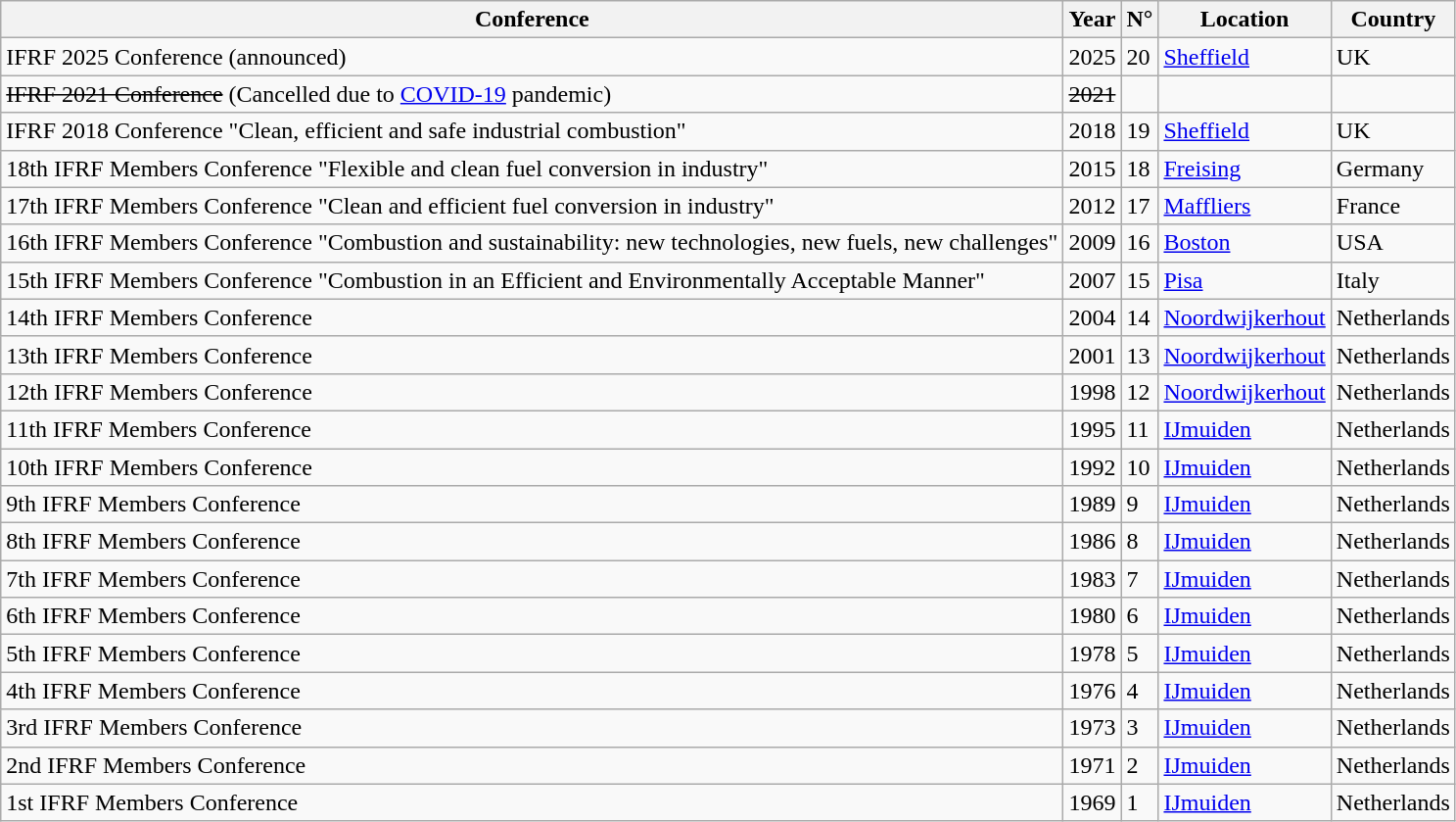<table class="wikitable">
<tr>
<th>Conference</th>
<th>Year</th>
<th>N°</th>
<th>Location</th>
<th>Country</th>
</tr>
<tr>
<td>IFRF 2025 Conference (announced)</td>
<td>2025</td>
<td>20</td>
<td><a href='#'>Sheffield</a></td>
<td>UK</td>
</tr>
<tr>
<td><s>IFRF 2021 Conference</s> (Cancelled due to <a href='#'>COVID-19</a> pandemic)</td>
<td><s>2021</s></td>
<td></td>
<td></td>
<td></td>
</tr>
<tr>
<td>IFRF 2018 Conference "Clean, efficient and safe industrial combustion"</td>
<td>2018</td>
<td>19</td>
<td><a href='#'>Sheffield</a></td>
<td>UK</td>
</tr>
<tr>
<td>18th IFRF Members Conference "Flexible and clean fuel conversion in industry"</td>
<td>2015</td>
<td>18</td>
<td><a href='#'>Freising</a></td>
<td>Germany</td>
</tr>
<tr>
<td>17th IFRF Members Conference "Clean and efficient fuel conversion in industry"</td>
<td>2012</td>
<td>17</td>
<td><a href='#'>Maffliers</a></td>
<td>France</td>
</tr>
<tr>
<td>16th IFRF Members Conference "Combustion and sustainability: new technologies, new fuels, new challenges"</td>
<td>2009</td>
<td>16</td>
<td><a href='#'>Boston</a></td>
<td>USA</td>
</tr>
<tr>
<td>15th IFRF Members Conference "Combustion in an Efficient and Environmentally Acceptable Manner"</td>
<td>2007</td>
<td>15</td>
<td><a href='#'>Pisa</a></td>
<td>Italy</td>
</tr>
<tr>
<td>14th IFRF Members Conference</td>
<td>2004</td>
<td>14</td>
<td><a href='#'>Noordwijkerhout</a></td>
<td>Netherlands</td>
</tr>
<tr>
<td>13th IFRF Members Conference</td>
<td>2001</td>
<td>13</td>
<td><a href='#'>Noordwijkerhout</a></td>
<td>Netherlands</td>
</tr>
<tr>
<td>12th IFRF Members Conference</td>
<td>1998</td>
<td>12</td>
<td><a href='#'>Noordwijkerhout</a></td>
<td>Netherlands</td>
</tr>
<tr>
<td>11th IFRF Members Conference</td>
<td>1995</td>
<td>11</td>
<td><a href='#'>IJmuiden</a></td>
<td>Netherlands</td>
</tr>
<tr>
<td>10th IFRF Members Conference</td>
<td>1992</td>
<td>10</td>
<td><a href='#'>IJmuiden</a></td>
<td>Netherlands</td>
</tr>
<tr>
<td>9th IFRF Members Conference</td>
<td>1989</td>
<td>9</td>
<td><a href='#'>IJmuiden</a></td>
<td>Netherlands</td>
</tr>
<tr>
<td>8th IFRF Members Conference</td>
<td>1986</td>
<td>8</td>
<td><a href='#'>IJmuiden</a></td>
<td>Netherlands</td>
</tr>
<tr>
<td>7th IFRF Members Conference</td>
<td>1983</td>
<td>7</td>
<td><a href='#'>IJmuiden</a></td>
<td>Netherlands</td>
</tr>
<tr>
<td>6th IFRF Members Conference</td>
<td>1980</td>
<td>6</td>
<td><a href='#'>IJmuiden</a></td>
<td>Netherlands</td>
</tr>
<tr>
<td>5th IFRF Members Conference</td>
<td>1978</td>
<td>5</td>
<td><a href='#'>IJmuiden</a></td>
<td>Netherlands</td>
</tr>
<tr>
<td>4th IFRF Members Conference</td>
<td>1976</td>
<td>4</td>
<td><a href='#'>IJmuiden</a></td>
<td>Netherlands</td>
</tr>
<tr>
<td>3rd IFRF Members Conference</td>
<td>1973</td>
<td>3</td>
<td><a href='#'>IJmuiden</a></td>
<td>Netherlands</td>
</tr>
<tr>
<td>2nd IFRF Members Conference</td>
<td>1971</td>
<td>2</td>
<td><a href='#'>IJmuiden</a></td>
<td>Netherlands</td>
</tr>
<tr>
<td>1st IFRF Members Conference</td>
<td>1969</td>
<td>1</td>
<td><a href='#'>IJmuiden</a></td>
<td>Netherlands</td>
</tr>
</table>
